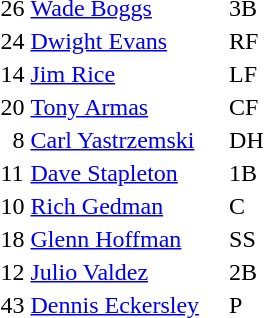<table>
<tr>
<td>26</td>
<td><a href='#'>Wade Boggs</a></td>
<td>3B</td>
</tr>
<tr>
<td>24</td>
<td><a href='#'>Dwight Evans</a></td>
<td>RF</td>
</tr>
<tr>
<td>14</td>
<td><a href='#'>Jim Rice</a></td>
<td>LF</td>
</tr>
<tr>
<td>20</td>
<td><a href='#'>Tony Armas</a></td>
<td>CF</td>
</tr>
<tr>
<td>  8</td>
<td><a href='#'>Carl Yastrzemski</a></td>
<td>DH</td>
</tr>
<tr>
<td>11</td>
<td><a href='#'>Dave Stapleton</a></td>
<td>1B</td>
</tr>
<tr>
<td>10</td>
<td><a href='#'>Rich Gedman</a></td>
<td>C</td>
</tr>
<tr>
<td>18</td>
<td><a href='#'>Glenn Hoffman</a></td>
<td>SS</td>
</tr>
<tr>
<td>12</td>
<td><a href='#'>Julio Valdez</a></td>
<td>2B</td>
</tr>
<tr>
<td>43</td>
<td><a href='#'>Dennis Eckersley</a>    </td>
<td>P</td>
</tr>
</table>
